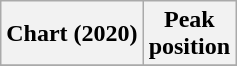<table class="wikitable sortable plainrowheaders" style="text-align:center">
<tr>
<th scope="col">Chart (2020)</th>
<th scope="col">Peak<br>position</th>
</tr>
<tr>
</tr>
</table>
